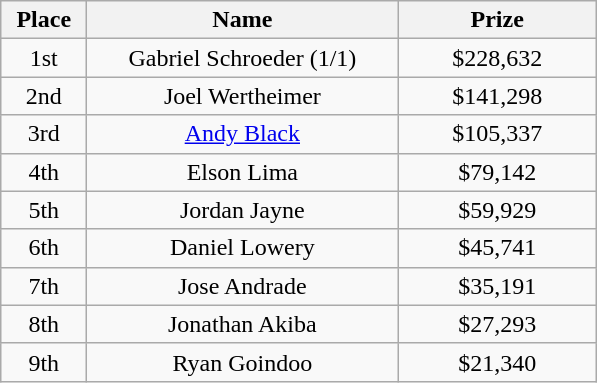<table class="wikitable">
<tr>
<th width="50">Place</th>
<th width="200">Name</th>
<th width="125">Prize</th>
</tr>
<tr>
<td align = "center">1st</td>
<td align = "center"> Gabriel Schroeder (1/1)</td>
<td align = "center">$228,632</td>
</tr>
<tr>
<td align = "center">2nd</td>
<td align = "center"> Joel Wertheimer</td>
<td align = "center">$141,298</td>
</tr>
<tr>
<td align = "center">3rd</td>
<td align = "center"> <a href='#'>Andy Black</a></td>
<td align = "center">$105,337</td>
</tr>
<tr>
<td align = "center">4th</td>
<td align = "center"> Elson Lima</td>
<td align = "center">$79,142</td>
</tr>
<tr>
<td align = "center">5th</td>
<td align = "center"> Jordan Jayne</td>
<td align = "center">$59,929</td>
</tr>
<tr>
<td align = "center">6th</td>
<td align = "center"> Daniel Lowery</td>
<td align = "center">$45,741</td>
</tr>
<tr>
<td align = "center">7th</td>
<td align = "center"> Jose Andrade</td>
<td align = "center">$35,191</td>
</tr>
<tr>
<td align = "center">8th</td>
<td align = "center"> Jonathan Akiba</td>
<td align = "center">$27,293</td>
</tr>
<tr>
<td align = "center">9th</td>
<td align = "center"> Ryan Goindoo</td>
<td align = "center">$21,340</td>
</tr>
</table>
